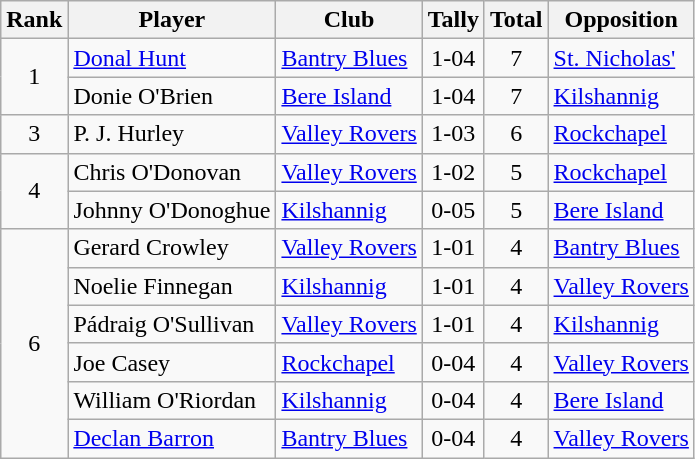<table class="wikitable">
<tr>
<th>Rank</th>
<th>Player</th>
<th>Club</th>
<th>Tally</th>
<th>Total</th>
<th>Opposition</th>
</tr>
<tr>
<td rowspan="2" style="text-align:center;">1</td>
<td><a href='#'>Donal Hunt</a></td>
<td><a href='#'>Bantry Blues</a></td>
<td align=center>1-04</td>
<td align=center>7</td>
<td><a href='#'>St. Nicholas'</a></td>
</tr>
<tr>
<td>Donie O'Brien</td>
<td><a href='#'>Bere Island</a></td>
<td align=center>1-04</td>
<td align=center>7</td>
<td><a href='#'>Kilshannig</a></td>
</tr>
<tr>
<td rowspan="1" style="text-align:center;">3</td>
<td>P. J. Hurley</td>
<td><a href='#'>Valley Rovers</a></td>
<td align=center>1-03</td>
<td align=center>6</td>
<td><a href='#'>Rockchapel</a></td>
</tr>
<tr>
<td rowspan="2" style="text-align:center;">4</td>
<td>Chris O'Donovan</td>
<td><a href='#'>Valley Rovers</a></td>
<td align=center>1-02</td>
<td align=center>5</td>
<td><a href='#'>Rockchapel</a></td>
</tr>
<tr>
<td>Johnny O'Donoghue</td>
<td><a href='#'>Kilshannig</a></td>
<td align=center>0-05</td>
<td align=center>5</td>
<td><a href='#'>Bere Island</a></td>
</tr>
<tr>
<td rowspan="6" style="text-align:center;">6</td>
<td>Gerard Crowley</td>
<td><a href='#'>Valley Rovers</a></td>
<td align=center>1-01</td>
<td align=center>4</td>
<td><a href='#'>Bantry Blues</a></td>
</tr>
<tr>
<td>Noelie Finnegan</td>
<td><a href='#'>Kilshannig</a></td>
<td align=center>1-01</td>
<td align=center>4</td>
<td><a href='#'>Valley Rovers</a></td>
</tr>
<tr>
<td>Pádraig O'Sullivan</td>
<td><a href='#'>Valley Rovers</a></td>
<td align=center>1-01</td>
<td align=center>4</td>
<td><a href='#'>Kilshannig</a></td>
</tr>
<tr>
<td>Joe Casey</td>
<td><a href='#'>Rockchapel</a></td>
<td align=center>0-04</td>
<td align=center>4</td>
<td><a href='#'>Valley Rovers</a></td>
</tr>
<tr>
<td>William O'Riordan</td>
<td><a href='#'>Kilshannig</a></td>
<td align=center>0-04</td>
<td align=center>4</td>
<td><a href='#'>Bere Island</a></td>
</tr>
<tr>
<td><a href='#'>Declan Barron</a></td>
<td><a href='#'>Bantry Blues</a></td>
<td align=center>0-04</td>
<td align=center>4</td>
<td><a href='#'>Valley Rovers</a></td>
</tr>
</table>
